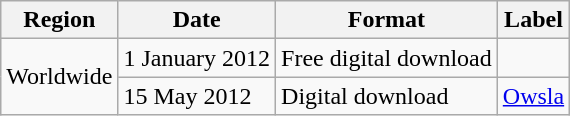<table class=wikitable>
<tr>
<th>Region</th>
<th>Date</th>
<th>Format</th>
<th>Label</th>
</tr>
<tr>
<td rowspan="2">Worldwide</td>
<td>1 January 2012</td>
<td>Free digital download </td>
<td></td>
</tr>
<tr>
<td>15 May 2012</td>
<td>Digital download </td>
<td><a href='#'>Owsla</a></td>
</tr>
</table>
